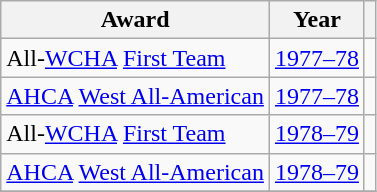<table class="wikitable">
<tr>
<th>Award</th>
<th>Year</th>
<th></th>
</tr>
<tr>
<td>All-<a href='#'>WCHA</a> <a href='#'>First Team</a></td>
<td><a href='#'>1977–78</a></td>
<td></td>
</tr>
<tr>
<td><a href='#'>AHCA</a> <a href='#'>West All-American</a></td>
<td><a href='#'>1977–78</a></td>
<td></td>
</tr>
<tr>
<td>All-<a href='#'>WCHA</a> <a href='#'>First Team</a></td>
<td><a href='#'>1978–79</a></td>
<td></td>
</tr>
<tr>
<td><a href='#'>AHCA</a> <a href='#'>West All-American</a></td>
<td><a href='#'>1978–79</a></td>
<td></td>
</tr>
<tr>
</tr>
</table>
